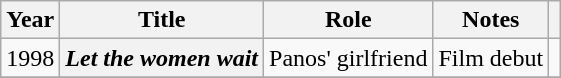<table class="wikitable plainrowheaders sortable" style="margin-right: 0;">
<tr>
<th scope="col">Year</th>
<th scope="col">Title</th>
<th scope="col">Role</th>
<th scope="col" class="unsortable">Notes</th>
<th scope="col" class="unsortable"></th>
</tr>
<tr>
<td>1998</td>
<th scope="row"><em>Let the women wait</em></th>
<td>Panos' girlfriend</td>
<td>Film debut</td>
<td></td>
</tr>
<tr>
</tr>
</table>
